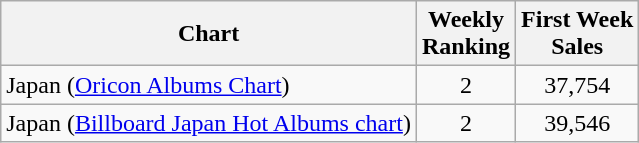<table class="wikitable">
<tr>
<th>Chart</th>
<th>Weekly<br>Ranking</th>
<th>First Week<br>Sales</th>
</tr>
<tr>
<td>Japan (<a href='#'>Oricon Albums Chart</a>)</td>
<td align="center">2</td>
<td align="center">37,754</td>
</tr>
<tr>
<td>Japan (<a href='#'>Billboard Japan Hot Albums chart</a>)</td>
<td align="center">2</td>
<td align="center">39,546</td>
</tr>
</table>
